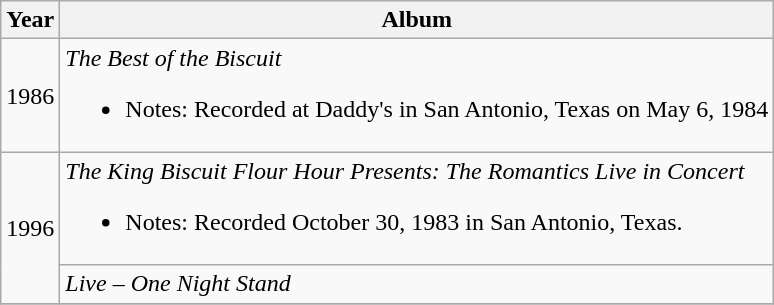<table class="wikitable">
<tr>
<th>Year</th>
<th>Album</th>
</tr>
<tr>
<td>1986</td>
<td><em>The Best of the Biscuit</em><br><ul><li>Notes: Recorded at Daddy's in San Antonio, Texas on May 6, 1984</li></ul></td>
</tr>
<tr>
<td rowspan="2">1996</td>
<td><em>The King Biscuit Flour Hour Presents: The Romantics Live in Concert</em><br><ul><li>Notes: Recorded October 30, 1983 in San Antonio, Texas.</li></ul></td>
</tr>
<tr>
<td><em>Live – One Night Stand</em></td>
</tr>
<tr>
</tr>
</table>
